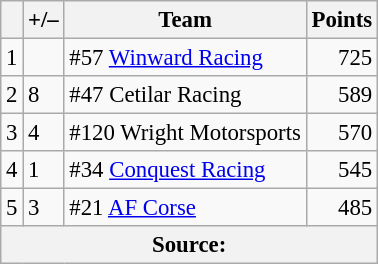<table class="wikitable" style="font-size: 95%;">
<tr>
<th scope="col"></th>
<th scope="col">+/–</th>
<th scope="col">Team</th>
<th scope="col">Points</th>
</tr>
<tr>
<td align=center>1</td>
<td align="left"></td>
<td>#57 <a href='#'>Winward Racing</a></td>
<td align=right>725</td>
</tr>
<tr>
<td align=center>2</td>
<td align="left"> 8</td>
<td>#47 Cetilar Racing</td>
<td align=right>589</td>
</tr>
<tr>
<td align=center>3</td>
<td align="left"> 4</td>
<td>#120 Wright Motorsports</td>
<td align=right>570</td>
</tr>
<tr>
<td align=center>4</td>
<td align="left"> 1</td>
<td>#34 <a href='#'>Conquest Racing</a></td>
<td align=right>545</td>
</tr>
<tr>
<td align=center>5</td>
<td align="left"> 3</td>
<td>#21 <a href='#'>AF Corse</a></td>
<td align=right>485</td>
</tr>
<tr>
<th colspan=5>Source:</th>
</tr>
</table>
